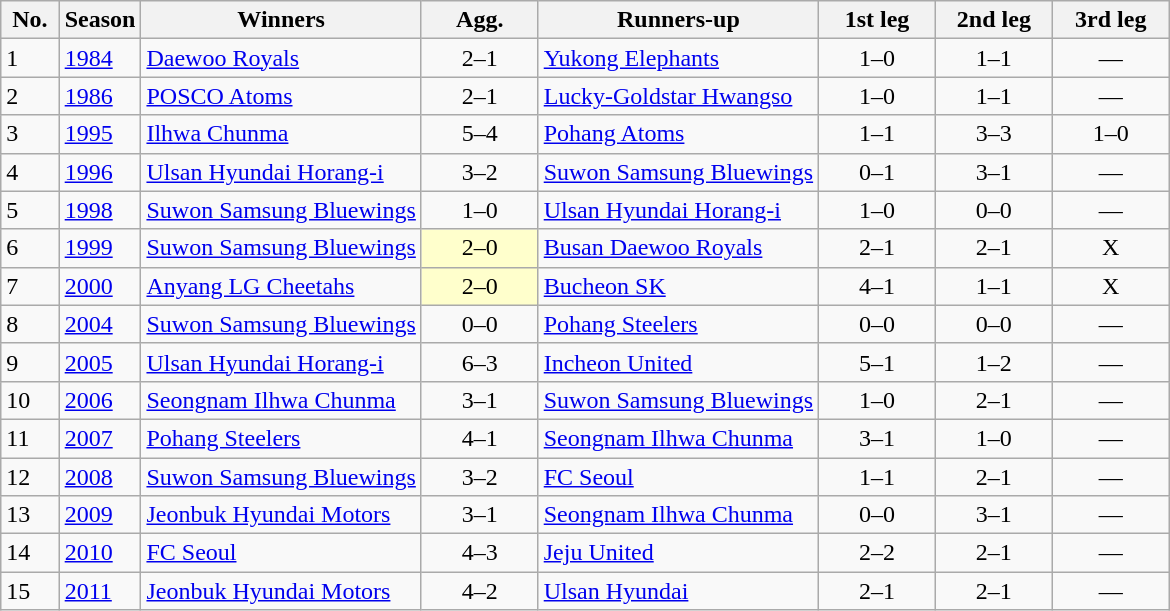<table class="wikitable" style="text-align:center;">
<tr>
<th width="5%">No.</th>
<th width="7%">Season</th>
<th width="24%">Winners</th>
<th width="10%">Agg.</th>
<th width="24%">Runners-up</th>
<th width="10%">1st leg</th>
<th width="10%">2nd leg</th>
<th width="10%">3rd leg</th>
</tr>
<tr>
<td align="left">1</td>
<td align="left"><a href='#'>1984</a></td>
<td align="left"><a href='#'>Daewoo Royals</a></td>
<td>2–1</td>
<td align="left"><a href='#'>Yukong Elephants</a></td>
<td>1–0</td>
<td>1–1</td>
<td>—</td>
</tr>
<tr>
<td align="left">2</td>
<td align="left"><a href='#'>1986</a></td>
<td align="left"><a href='#'>POSCO Atoms</a></td>
<td>2–1</td>
<td align="left"><a href='#'>Lucky-Goldstar Hwangso</a></td>
<td>1–0</td>
<td>1–1</td>
<td>—</td>
</tr>
<tr>
<td align="left">3</td>
<td align="left"><a href='#'>1995</a></td>
<td align="left"><a href='#'>Ilhwa Chunma</a></td>
<td>5–4</td>
<td align="left"><a href='#'>Pohang Atoms</a></td>
<td>1–1</td>
<td>3–3</td>
<td>1–0 </td>
</tr>
<tr>
<td align="left">4</td>
<td align="left"><a href='#'>1996</a></td>
<td align="left"><a href='#'>Ulsan Hyundai Horang-i</a></td>
<td>3–2</td>
<td align="left"><a href='#'>Suwon Samsung Bluewings</a></td>
<td>0–1</td>
<td>3–1</td>
<td>—</td>
</tr>
<tr>
<td align="left">5</td>
<td align="left"><a href='#'>1998</a></td>
<td align="left"><a href='#'>Suwon Samsung Bluewings</a></td>
<td>1–0</td>
<td align="left"><a href='#'>Ulsan Hyundai Horang-i</a></td>
<td>1–0</td>
<td>0–0</td>
<td>—</td>
</tr>
<tr>
<td align="left">6</td>
<td align="left"><a href='#'>1999</a></td>
<td align="left"><a href='#'>Suwon Samsung Bluewings</a></td>
<td bgcolor="#ffffcc">2–0</td>
<td align="left"><a href='#'>Busan Daewoo Royals</a></td>
<td>2–1</td>
<td>2–1 </td>
<td>X</td>
</tr>
<tr>
<td align="left">7</td>
<td align="left"><a href='#'>2000</a></td>
<td align="left"><a href='#'>Anyang LG Cheetahs</a></td>
<td bgcolor="#ffffcc">2–0</td>
<td align="left"><a href='#'>Bucheon SK</a></td>
<td>4–1</td>
<td>1–1 </td>
<td>X</td>
</tr>
<tr>
<td align="left">8</td>
<td align="left"><a href='#'>2004</a></td>
<td align="left"><a href='#'>Suwon Samsung Bluewings</a></td>
<td>0–0 </td>
<td align="left"><a href='#'>Pohang Steelers</a></td>
<td>0–0</td>
<td>0–0 </td>
<td>—</td>
</tr>
<tr>
<td align="left">9</td>
<td align="left"><a href='#'>2005</a></td>
<td align="left"><a href='#'>Ulsan Hyundai Horang-i</a></td>
<td>6–3</td>
<td align="left"><a href='#'>Incheon United</a></td>
<td>5–1</td>
<td>1–2</td>
<td>—</td>
</tr>
<tr>
<td align="left">10</td>
<td align="left"><a href='#'>2006</a></td>
<td align="left"><a href='#'>Seongnam Ilhwa Chunma</a></td>
<td>3–1</td>
<td align="left"><a href='#'>Suwon Samsung Bluewings</a></td>
<td>1–0</td>
<td>2–1</td>
<td>—</td>
</tr>
<tr>
<td align="left">11</td>
<td align="left"><a href='#'>2007</a></td>
<td align="left"><a href='#'>Pohang Steelers</a></td>
<td>4–1</td>
<td align="left"><a href='#'>Seongnam Ilhwa Chunma</a></td>
<td>3–1</td>
<td>1–0</td>
<td>—</td>
</tr>
<tr>
<td align="left">12</td>
<td align="left"><a href='#'>2008</a></td>
<td align="left"><a href='#'>Suwon Samsung Bluewings</a></td>
<td>3–2</td>
<td align="left"><a href='#'>FC Seoul</a></td>
<td>1–1</td>
<td>2–1</td>
<td>—</td>
</tr>
<tr>
<td align="left">13</td>
<td align="left"><a href='#'>2009</a></td>
<td align="left"><a href='#'>Jeonbuk Hyundai Motors</a></td>
<td>3–1</td>
<td align="left"><a href='#'>Seongnam Ilhwa Chunma</a></td>
<td>0–0</td>
<td>3–1</td>
<td>—</td>
</tr>
<tr>
<td align="left">14</td>
<td align="left"><a href='#'>2010</a></td>
<td align="left"><a href='#'>FC Seoul</a></td>
<td>4–3</td>
<td align="left"><a href='#'>Jeju United</a></td>
<td>2–2</td>
<td>2–1</td>
<td>—</td>
</tr>
<tr>
<td align="left">15</td>
<td align="left"><a href='#'>2011</a></td>
<td align="left"><a href='#'>Jeonbuk Hyundai Motors</a></td>
<td>4–2</td>
<td align="left"><a href='#'>Ulsan Hyundai</a></td>
<td>2–1</td>
<td>2–1</td>
<td>—</td>
</tr>
</table>
